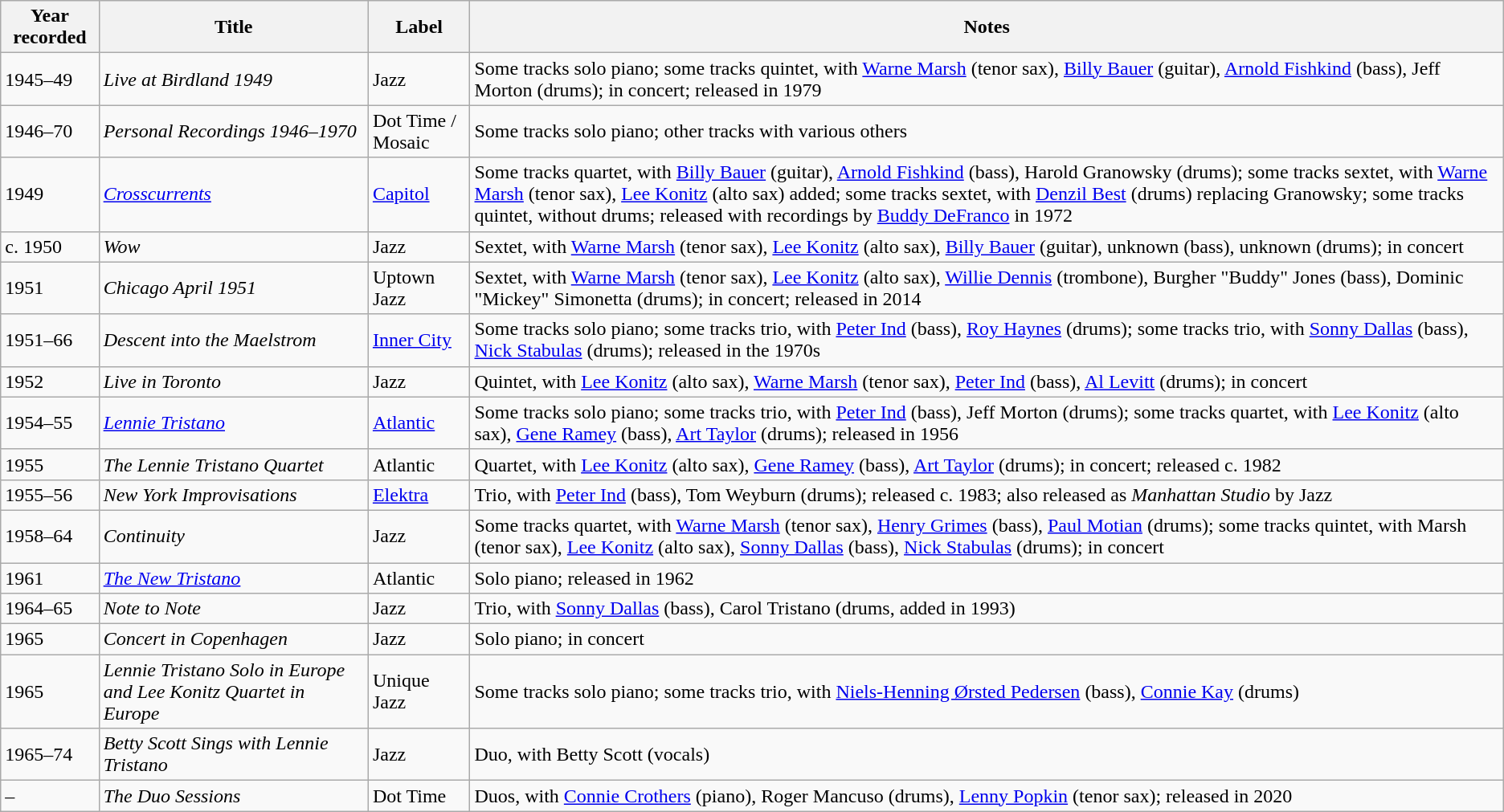<table class="wikitable sortable">
<tr>
<th>Year recorded</th>
<th>Title</th>
<th>Label</th>
<th>Notes</th>
</tr>
<tr>
<td>1945–49</td>
<td><em>Live at Birdland 1949</em></td>
<td>Jazz</td>
<td>Some tracks solo piano; some tracks quintet, with <a href='#'>Warne Marsh</a> (tenor sax), <a href='#'>Billy Bauer</a> (guitar), <a href='#'>Arnold Fishkind</a> (bass), Jeff Morton (drums); in concert; released in 1979</td>
</tr>
<tr>
<td>1946–70</td>
<td><em>Personal Recordings 1946–1970</em></td>
<td>Dot Time / Mosaic</td>
<td>Some tracks solo piano; other tracks with various others</td>
</tr>
<tr>
<td>1949</td>
<td><em><a href='#'>Crosscurrents</a></em></td>
<td><a href='#'>Capitol</a></td>
<td>Some tracks quartet, with <a href='#'>Billy Bauer</a> (guitar), <a href='#'>Arnold Fishkind</a> (bass), Harold Granowsky (drums); some tracks sextet, with <a href='#'>Warne Marsh</a> (tenor sax), <a href='#'>Lee Konitz</a> (alto sax) added; some tracks sextet, with <a href='#'>Denzil Best</a> (drums) replacing Granowsky; some tracks quintet, without drums; released with recordings by <a href='#'>Buddy DeFranco</a> in 1972</td>
</tr>
<tr>
<td>c. 1950</td>
<td><em>Wow</em></td>
<td>Jazz</td>
<td>Sextet, with <a href='#'>Warne Marsh</a> (tenor sax), <a href='#'>Lee Konitz</a> (alto sax), <a href='#'>Billy Bauer</a> (guitar), unknown (bass), unknown (drums); in concert</td>
</tr>
<tr>
<td>1951</td>
<td><em>Chicago April 1951</em></td>
<td>Uptown Jazz</td>
<td>Sextet, with <a href='#'>Warne Marsh</a> (tenor sax), <a href='#'>Lee Konitz</a> (alto sax), <a href='#'>Willie Dennis</a> (trombone), Burgher "Buddy" Jones (bass), Dominic "Mickey" Simonetta (drums); in concert; released in 2014</td>
</tr>
<tr>
<td>1951–66</td>
<td><em>Descent into the Maelstrom</em></td>
<td><a href='#'>Inner City</a></td>
<td>Some tracks solo piano; some tracks trio, with <a href='#'>Peter Ind</a> (bass), <a href='#'>Roy Haynes</a> (drums); some tracks trio, with <a href='#'>Sonny Dallas</a> (bass), <a href='#'>Nick Stabulas</a> (drums); released in the 1970s</td>
</tr>
<tr>
<td>1952</td>
<td><em>Live in Toronto</em></td>
<td>Jazz</td>
<td>Quintet, with <a href='#'>Lee Konitz</a> (alto sax), <a href='#'>Warne Marsh</a> (tenor sax), <a href='#'>Peter Ind</a> (bass), <a href='#'>Al Levitt</a> (drums); in concert</td>
</tr>
<tr>
<td>1954–55</td>
<td><em><a href='#'>Lennie Tristano</a></em></td>
<td><a href='#'>Atlantic</a></td>
<td>Some tracks solo piano; some tracks trio, with <a href='#'>Peter Ind</a> (bass), Jeff Morton (drums); some tracks quartet, with <a href='#'>Lee Konitz</a> (alto sax), <a href='#'>Gene Ramey</a> (bass), <a href='#'>Art Taylor</a> (drums); released in 1956</td>
</tr>
<tr>
<td>1955</td>
<td><em>The Lennie Tristano Quartet</em></td>
<td>Atlantic</td>
<td>Quartet, with <a href='#'>Lee Konitz</a> (alto sax), <a href='#'>Gene Ramey</a> (bass), <a href='#'>Art Taylor</a> (drums); in concert; released c. 1982</td>
</tr>
<tr>
<td>1955–56</td>
<td><em>New York Improvisations</em></td>
<td><a href='#'>Elektra</a></td>
<td>Trio, with <a href='#'>Peter Ind</a> (bass), Tom Weyburn (drums); released c. 1983; also released as <em>Manhattan Studio</em> by Jazz</td>
</tr>
<tr>
<td>1958–64</td>
<td><em>Continuity</em></td>
<td>Jazz</td>
<td>Some tracks quartet, with <a href='#'>Warne Marsh</a> (tenor sax), <a href='#'>Henry Grimes</a> (bass), <a href='#'>Paul Motian</a> (drums); some tracks quintet, with Marsh (tenor sax), <a href='#'>Lee Konitz</a> (alto sax), <a href='#'>Sonny Dallas</a> (bass), <a href='#'>Nick Stabulas</a> (drums); in concert</td>
</tr>
<tr>
<td>1961</td>
<td><em><a href='#'>The New Tristano</a></em></td>
<td>Atlantic</td>
<td>Solo piano; released in 1962</td>
</tr>
<tr>
<td>1964–65</td>
<td><em>Note to Note</em></td>
<td>Jazz</td>
<td>Trio, with <a href='#'>Sonny Dallas</a> (bass), Carol Tristano (drums, added in 1993)</td>
</tr>
<tr>
<td>1965</td>
<td><em>Concert in Copenhagen</em></td>
<td>Jazz</td>
<td>Solo piano; in concert</td>
</tr>
<tr>
<td>1965</td>
<td><em>Lennie Tristano Solo in Europe and Lee Konitz Quartet in Europe</em></td>
<td>Unique Jazz</td>
<td>Some tracks solo piano; some tracks trio, with <a href='#'>Niels-Henning Ørsted Pedersen</a> (bass), <a href='#'>Connie Kay</a> (drums)</td>
</tr>
<tr>
<td>1965–74</td>
<td><em>Betty Scott Sings with Lennie Tristano</em></td>
<td>Jazz</td>
<td>Duo, with Betty Scott (vocals)</td>
</tr>
<tr>
<td> – </td>
<td><em>The Duo Sessions</em></td>
<td>Dot Time</td>
<td>Duos, with <a href='#'>Connie Crothers</a> (piano), Roger Mancuso (drums), <a href='#'>Lenny Popkin</a> (tenor sax); released in 2020</td>
</tr>
</table>
